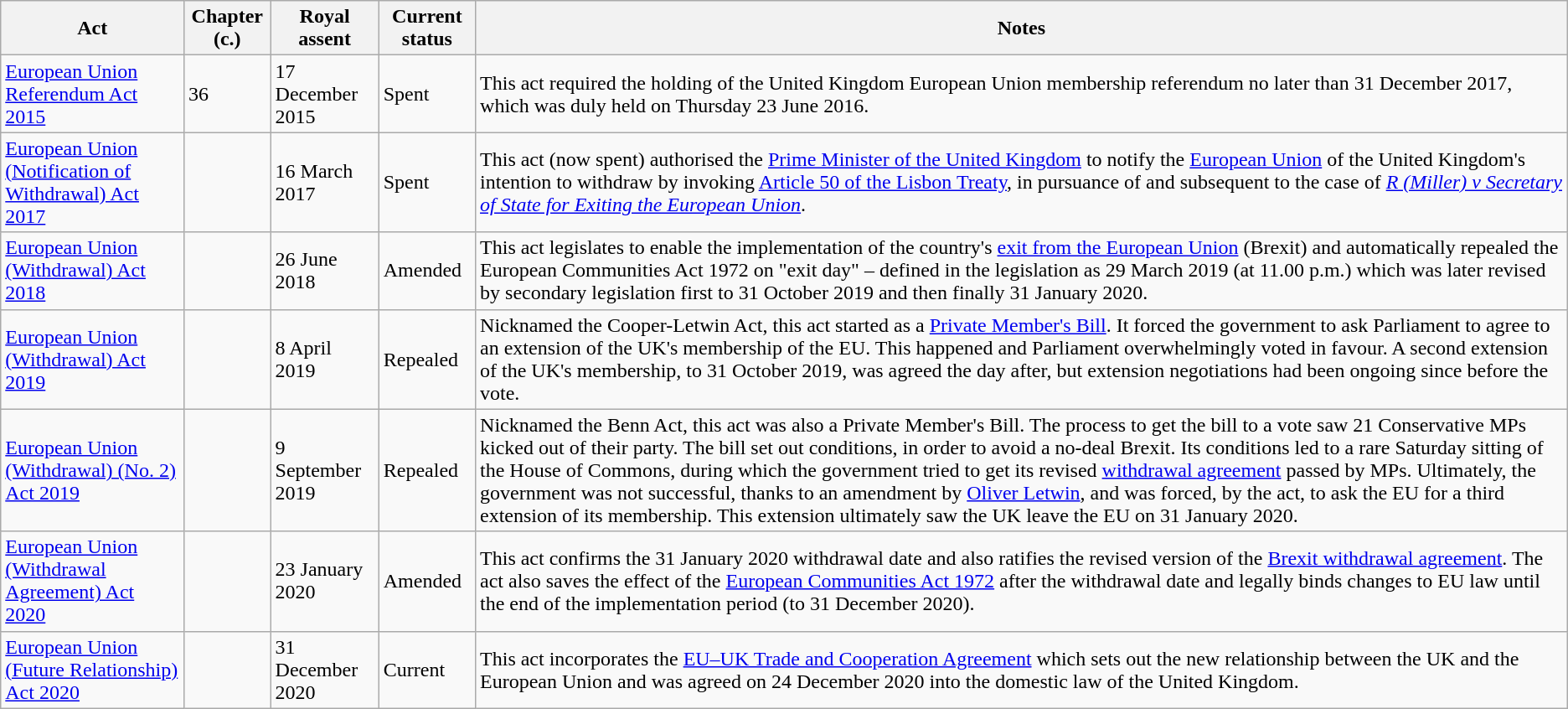<table class="wikitable sortable">
<tr>
<th>Act</th>
<th>Chapter (c.)</th>
<th>Royal assent</th>
<th>Current status</th>
<th class="unsortable">Notes</th>
</tr>
<tr>
<td><a href='#'>European Union Referendum Act 2015</a></td>
<td>36</td>
<td>17 December 2015</td>
<td>Spent</td>
<td>This act required the holding of the United Kingdom European Union membership referendum no later than 31 December 2017, which was duly held on Thursday 23 June 2016.</td>
</tr>
<tr>
<td><a href='#'>European Union (Notification of Withdrawal) Act 2017</a></td>
<td></td>
<td>16 March 2017</td>
<td>Spent</td>
<td>This act (now spent) authorised the <a href='#'>Prime Minister of the United Kingdom</a> to notify the <a href='#'>European Union</a> of the United Kingdom's intention to withdraw by invoking <a href='#'>Article 50 of the Lisbon Treaty</a>, in pursuance of and subsequent to the case of <em><a href='#'>R (Miller) v Secretary of State for Exiting the European Union</a></em>.</td>
</tr>
<tr>
<td><a href='#'>European Union (Withdrawal) Act 2018</a></td>
<td></td>
<td>26 June 2018</td>
<td>Amended</td>
<td>This act legislates to enable the implementation of the country's <a href='#'>exit from the European Union</a> (Brexit) and automatically repealed the European Communities Act 1972 on "exit day" – defined in the legislation as 29 March 2019 (at 11.00 p.m.) which was later revised by secondary legislation first to 31 October 2019 and then finally 31 January 2020.</td>
</tr>
<tr>
<td><a href='#'>European Union (Withdrawal) Act 2019</a></td>
<td></td>
<td>8 April 2019</td>
<td>Repealed</td>
<td>Nicknamed the Cooper-Letwin Act, this act started as a <a href='#'>Private Member's Bill</a>. It forced the government to ask Parliament to agree to an extension of the UK's membership of the EU. This happened and Parliament overwhelmingly voted in favour. A second extension of the UK's membership, to 31 October 2019, was agreed the day after, but extension negotiations had been ongoing since before the vote.</td>
</tr>
<tr>
<td><a href='#'>European Union (Withdrawal) (No. 2) Act 2019</a></td>
<td></td>
<td>9 September 2019</td>
<td>Repealed</td>
<td>Nicknamed the Benn Act, this act was also a Private Member's Bill. The process to get the bill to a vote saw 21 Conservative MPs kicked out of their party. The bill set out conditions, in order to avoid a no-deal Brexit. Its conditions led to a rare Saturday sitting of the House of Commons, during which the government tried to get its revised <a href='#'>withdrawal agreement</a> passed by MPs. Ultimately, the government was not successful, thanks to an amendment by <a href='#'>Oliver Letwin</a>, and was forced, by the act, to ask the EU for a third extension of its membership. This extension ultimately saw the UK leave the EU on 31 January 2020.</td>
</tr>
<tr>
<td><a href='#'>European Union (Withdrawal Agreement) Act 2020</a></td>
<td></td>
<td>23 January 2020</td>
<td>Amended</td>
<td>This act confirms the 31 January 2020 withdrawal date and also ratifies the revised version of the <a href='#'>Brexit withdrawal agreement</a>. The act also saves the effect of the <a href='#'>European Communities Act 1972</a> after the withdrawal date and legally binds changes to EU law until the end of the implementation period (to 31 December 2020).</td>
</tr>
<tr>
<td><a href='#'>European Union (Future Relationship) Act 2020</a></td>
<td></td>
<td>31 December 2020</td>
<td>Current</td>
<td>This act incorporates the <a href='#'>EU–UK Trade and Cooperation Agreement</a> which sets out the new relationship between the UK and the European Union and was agreed on 24 December 2020 into the domestic law of the United Kingdom.</td>
</tr>
</table>
